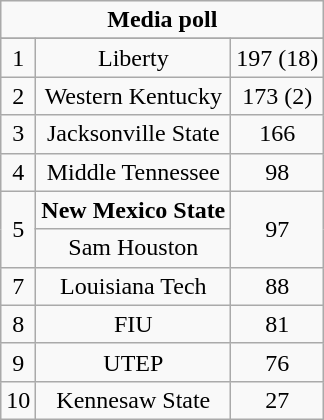<table class="wikitable">
<tr align="center">
<td align="center" Colspan="3"><strong>Media poll</strong></td>
</tr>
<tr align="center">
</tr>
<tr align="center">
<td>1</td>
<td>Liberty</td>
<td>197 (18)</td>
</tr>
<tr align="center">
<td>2</td>
<td>Western Kentucky</td>
<td>173 (2)</td>
</tr>
<tr align="center">
<td>3</td>
<td>Jacksonville State</td>
<td>166</td>
</tr>
<tr align="center">
<td>4</td>
<td>Middle Tennessee</td>
<td>98</td>
</tr>
<tr align="center">
<td rowspan="2">5</td>
<td><strong>New Mexico State</strong></td>
<td rowspan="2">97</td>
</tr>
<tr align="center">
<td>Sam Houston</td>
</tr>
<tr align="center">
<td>7</td>
<td>Louisiana Tech</td>
<td>88</td>
</tr>
<tr align="center">
<td>8</td>
<td>FIU</td>
<td>81</td>
</tr>
<tr align="center">
<td>9</td>
<td>UTEP</td>
<td>76</td>
</tr>
<tr align="center">
<td>10</td>
<td>Kennesaw State</td>
<td>27</td>
</tr>
</table>
